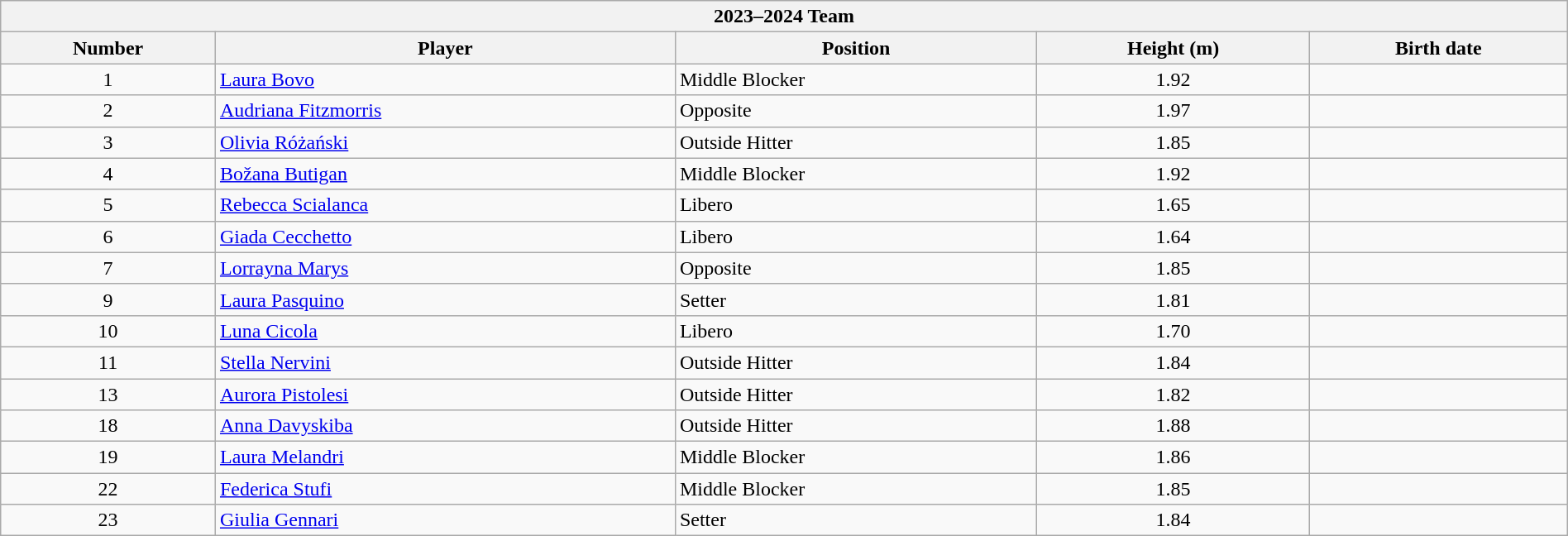<table class="wikitable" style="width:100%;">
<tr>
<th colspan=5><strong>2023–2024 Team</strong></th>
</tr>
<tr>
<th>Number</th>
<th>Player</th>
<th>Position</th>
<th>Height (m)</th>
<th>Birth date</th>
</tr>
<tr>
<td align=center>1</td>
<td> <a href='#'>Laura Bovo</a></td>
<td>Middle Blocker</td>
<td align=center>1.92</td>
<td></td>
</tr>
<tr>
<td align=center>2</td>
<td> <a href='#'>Audriana Fitzmorris</a></td>
<td>Opposite</td>
<td align=center>1.97</td>
<td></td>
</tr>
<tr>
<td align=center>3</td>
<td> <a href='#'>Olivia Różański</a></td>
<td>Outside Hitter</td>
<td align=center>1.85</td>
<td></td>
</tr>
<tr>
<td align=center>4</td>
<td> <a href='#'>Božana Butigan</a></td>
<td>Middle Blocker</td>
<td align=center>1.92</td>
<td></td>
</tr>
<tr>
<td align=center>5</td>
<td> <a href='#'>Rebecca Scialanca</a></td>
<td>Libero</td>
<td align=center>1.65</td>
<td></td>
</tr>
<tr>
<td align=center>6</td>
<td> <a href='#'>Giada Cecchetto</a></td>
<td>Libero</td>
<td align=center>1.64</td>
<td></td>
</tr>
<tr>
<td align=center>7</td>
<td> <a href='#'>Lorrayna Marys</a></td>
<td>Opposite</td>
<td align=center>1.85</td>
<td></td>
</tr>
<tr>
<td align=center>9</td>
<td> <a href='#'>Laura Pasquino</a></td>
<td>Setter</td>
<td align=center>1.81</td>
<td></td>
</tr>
<tr>
<td align=center>10</td>
<td> <a href='#'>Luna Cicola</a></td>
<td>Libero</td>
<td align=center>1.70</td>
<td></td>
</tr>
<tr>
<td align=center>11</td>
<td> <a href='#'>Stella Nervini</a></td>
<td>Outside Hitter</td>
<td align=center>1.84</td>
<td></td>
</tr>
<tr>
<td align=center>13</td>
<td> <a href='#'>Aurora Pistolesi</a></td>
<td>Outside Hitter</td>
<td align=center>1.82</td>
<td></td>
</tr>
<tr>
<td align=center>18</td>
<td> <a href='#'>Anna Davyskiba</a></td>
<td>Outside Hitter</td>
<td align=center>1.88</td>
<td></td>
</tr>
<tr>
<td align=center>19</td>
<td> <a href='#'>Laura Melandri</a></td>
<td>Middle Blocker</td>
<td align=center>1.86</td>
<td></td>
</tr>
<tr>
<td align=center>22</td>
<td> <a href='#'>Federica Stufi</a></td>
<td>Middle Blocker</td>
<td align=center>1.85</td>
<td></td>
</tr>
<tr>
<td align=center>23</td>
<td> <a href='#'>Giulia Gennari</a></td>
<td>Setter</td>
<td align=center>1.84</td>
<td></td>
</tr>
</table>
